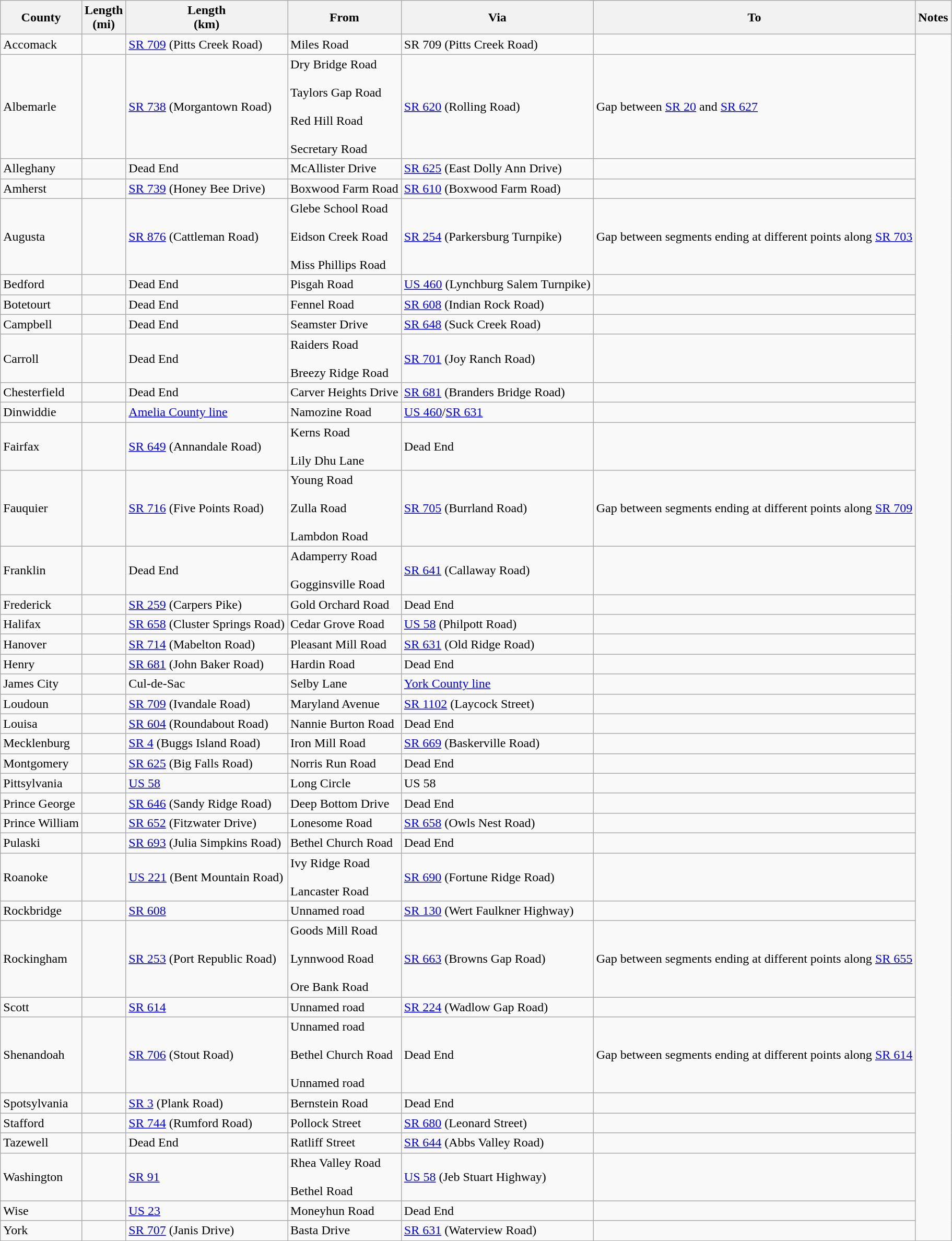<table class="wikitable sortable">
<tr>
<th>County</th>
<th>Length<br>(mi)</th>
<th>Length<br>(km)</th>
<th class="unsortable">From</th>
<th class="unsortable">Via</th>
<th class="unsortable">To</th>
<th class="unsortable">Notes</th>
</tr>
<tr>
<td id="Accomack">Accomack</td>
<td></td>
<td><a href='#'>SR 709</a> (Pitts Creek Road)</td>
<td>Miles Road</td>
<td>SR 709 (Pitts Creek Road)</td>
<td></td>
</tr>
<tr>
<td id="Albemarle">Albemarle</td>
<td></td>
<td><a href='#'>SR 738</a> (Morgantown Road)</td>
<td>Dry Bridge Road<br><br>Taylors Gap Road<br><br>Red Hill Road<br><br>Secretary Road</td>
<td><a href='#'>SR 620</a> (Rolling Road)</td>
<td>Gap between <a href='#'>SR 20</a> and <a href='#'>SR 627</a></td>
</tr>
<tr>
<td id="Alleghany">Alleghany</td>
<td></td>
<td>Dead End</td>
<td>McAllister Drive</td>
<td><a href='#'>SR 625</a> (East Dolly Ann Drive)</td>
<td><br></td>
</tr>
<tr>
<td id="Amherst">Amherst</td>
<td></td>
<td><a href='#'>SR 739</a> (Honey Bee Drive)</td>
<td>Boxwood Farm Road</td>
<td><a href='#'>SR 610</a> (Boxwood Farm Road)</td>
<td><br>
</td>
</tr>
<tr>
<td id="Augusta">Augusta</td>
<td></td>
<td><a href='#'>SR 876</a> (Cattleman Road)</td>
<td>Glebe School Road<br><br>Eidson Creek Road<br><br>Miss Phillips Road</td>
<td><a href='#'>SR 254</a> (Parkersburg Turnpike)</td>
<td>Gap between segments ending at different points along <a href='#'>SR 703</a><br></td>
</tr>
<tr>
<td id="Bedford">Bedford</td>
<td></td>
<td>Dead End</td>
<td>Pisgah Road</td>
<td><a href='#'>US 460</a> (Lynchburg Salem Turnpike)</td>
<td><br></td>
</tr>
<tr>
<td id="Botetourt">Botetourt</td>
<td></td>
<td>Dead End</td>
<td>Fennel Road</td>
<td><a href='#'>SR 608</a> (Indian Rock Road)</td>
<td><br>

</td>
</tr>
<tr>
<td id="Campbell">Campbell</td>
<td></td>
<td>Dead End</td>
<td>Seamster Drive</td>
<td><a href='#'>SR 648</a> (Suck Creek Road)</td>
<td><br></td>
</tr>
<tr>
<td id="Carroll">Carroll</td>
<td></td>
<td>Dead End</td>
<td>Raiders Road<br><br>Breezy Ridge Road</td>
<td><a href='#'>SR 701</a> (Joy Ranch Road)</td>
<td><br>
</td>
</tr>
<tr>
<td id="Chesterfield">Chesterfield</td>
<td></td>
<td>Dead End</td>
<td>Carver Heights Drive</td>
<td><a href='#'>SR 681</a> (Branders Bridge Road)</td>
<td><br>



</td>
</tr>
<tr>
<td id="Dinwiddie">Dinwiddie</td>
<td></td>
<td><a href='#'>Amelia County line</a></td>
<td>Namozine Road</td>
<td><a href='#'>US 460</a>/<a href='#'>SR 631</a></td>
<td><br></td>
</tr>
<tr>
<td id="Fairfax">Fairfax</td>
<td></td>
<td><a href='#'>SR 649</a> (Annandale Road)</td>
<td>Kerns Road<br><br>Lily Dhu Lane</td>
<td>Dead End</td>
<td></td>
</tr>
<tr>
<td id="Fauquier">Fauquier</td>
<td></td>
<td><a href='#'>SR 716</a> (Five Points Road)</td>
<td>Young Road<br><br>Zulla Road<br><br>Lambdon Road</td>
<td><a href='#'>SR 705</a> (Burrland Road)</td>
<td>Gap between segments ending at different points along <a href='#'>SR 709</a><br>
</td>
</tr>
<tr>
<td id="Franklin">Franklin</td>
<td></td>
<td>Dead End</td>
<td>Adamperry Road<br><br>Gogginsville Road</td>
<td><a href='#'>SR 641</a> (Callaway Road)</td>
<td></td>
</tr>
<tr>
<td id="Frederick">Frederick</td>
<td></td>
<td><a href='#'>SR 259</a> (Carpers Pike)</td>
<td>Gold Orchard Road</td>
<td>Dead End</td>
<td><br>




</td>
</tr>
<tr>
<td id="Halifax">Halifax</td>
<td></td>
<td><a href='#'>SR 658</a> (Cluster Springs Road)</td>
<td>Cedar Grove Road</td>
<td><a href='#'>US 58</a> (Philpott Road)</td>
<td></td>
</tr>
<tr>
<td id="Hanover">Hanover</td>
<td></td>
<td><a href='#'>SR 714</a> (Mabelton Road)</td>
<td>Pleasant Mill Road</td>
<td><a href='#'>SR 631</a> (Old Ridge Road)</td>
<td><br></td>
</tr>
<tr>
<td id="Henry">Henry</td>
<td></td>
<td><a href='#'>SR 681</a> (John Baker Road)</td>
<td>Hardin Road</td>
<td>Dead End</td>
<td><br>
</td>
</tr>
<tr>
<td id="James City">James City</td>
<td></td>
<td>Cul-de-Sac</td>
<td>Selby Lane</td>
<td><a href='#'>York County line</a></td>
<td><br>



</td>
</tr>
<tr>
<td id="Loudoun">Loudoun</td>
<td></td>
<td><a href='#'>SR 709</a> (Ivandale Road)</td>
<td>Maryland Avenue</td>
<td><a href='#'>SR 1102</a> (Laycock Street)</td>
<td></td>
</tr>
<tr>
<td id="Louisa">Louisa</td>
<td></td>
<td><a href='#'>SR 604</a> (Roundabout Road)</td>
<td>Nannie Burton Road</td>
<td>Dead End</td>
<td><br>

</td>
</tr>
<tr>
<td id="Mecklenburg">Mecklenburg</td>
<td></td>
<td><a href='#'>SR 4</a> (Buggs Island Road)</td>
<td>Iron Mill Road</td>
<td><a href='#'>SR 669</a> (Baskerville Road)</td>
<td><br></td>
</tr>
<tr>
<td id="Montgomery">Montgomery</td>
<td></td>
<td><a href='#'>SR 625</a> (Big Falls Road)</td>
<td>Norris Run Road</td>
<td>Dead End</td>
<td><br>






</td>
</tr>
<tr>
<td id="Pittsylvania">Pittsylvania</td>
<td></td>
<td><a href='#'>US 58</a></td>
<td>Long Circle</td>
<td>US 58</td>
<td><br>
</td>
</tr>
<tr>
<td id="Prince George">Prince George</td>
<td></td>
<td><a href='#'>SR 646</a> (Sandy Ridge Road)</td>
<td>Deep Bottom Drive</td>
<td>Dead End</td>
<td></td>
</tr>
<tr>
<td id="Prince William">Prince William</td>
<td></td>
<td><a href='#'>SR 652</a> (Fitzwater Drive)</td>
<td>Lonesome Road</td>
<td><a href='#'>SR 658</a> (Owls Nest Road)</td>
<td></td>
</tr>
<tr>
<td id="Pulaski">Pulaski</td>
<td></td>
<td><a href='#'>SR 693</a> (Julia Simpkins Road)</td>
<td>Bethel Church Road</td>
<td>Dead End</td>
<td><br>
</td>
</tr>
<tr>
<td id="Roanoke">Roanoke</td>
<td></td>
<td><a href='#'>US 221</a> (Bent Mountain Road)</td>
<td>Ivy Ridge Road<br><br>Lancaster Road</td>
<td><a href='#'>SR 690</a> (Fortune Ridge Road)</td>
<td></td>
</tr>
<tr>
<td id="Rockbridge">Rockbridge</td>
<td></td>
<td><a href='#'>SR 608</a></td>
<td>Unnamed road</td>
<td><a href='#'>SR 130</a> (Wert Faulkner Highway)</td>
<td></td>
</tr>
<tr>
<td id="Rockingham">Rockingham</td>
<td></td>
<td><a href='#'>SR 253</a> (Port Republic Road)</td>
<td>Goods Mill Road<br><br>Lynnwood Road<br><br>Ore Bank Road</td>
<td><a href='#'>SR 663</a> (Browns Gap Road)</td>
<td>Gap between segments ending at different points along <a href='#'>SR 655</a><br></td>
</tr>
<tr>
<td id="Scott">Scott</td>
<td></td>
<td><a href='#'>SR 614</a></td>
<td>Unnamed road</td>
<td><a href='#'>SR 224</a> (Wadlow Gap Road)</td>
<td></td>
</tr>
<tr>
<td id="Shenandoah">Shenandoah</td>
<td></td>
<td><a href='#'>SR 706</a> (Stout Road)</td>
<td>Unnamed road<br><br>Bethel Church Road<br><br>Unnamed road</td>
<td>Dead End</td>
<td>Gap between segments ending at different points along <a href='#'>SR 614</a><br>
</td>
</tr>
<tr>
<td id="Spotsylvania">Spotsylvania</td>
<td></td>
<td><a href='#'>SR 3</a> (Plank Road)</td>
<td>Bernstein Road</td>
<td>Dead End</td>
<td></td>
</tr>
<tr>
<td id="Stafford">Stafford</td>
<td></td>
<td><a href='#'>SR 744</a> (Rumford Road)</td>
<td>Pollock Street</td>
<td><a href='#'>SR 680</a> (Leonard Street)</td>
<td><br>
</td>
</tr>
<tr>
<td id="Tazewell">Tazewell</td>
<td></td>
<td>Dead End</td>
<td>Ratliff Street</td>
<td><a href='#'>SR 644</a> (Abbs Valley Road)</td>
<td><br></td>
</tr>
<tr>
<td id="Washington">Washington</td>
<td></td>
<td><a href='#'>SR 91</a></td>
<td>Rhea Valley Road<br><br>Bethel Road</td>
<td><a href='#'>US 58</a> (Jeb Stuart Highway)</td>
<td><br></td>
</tr>
<tr>
<td id="Wise">Wise</td>
<td></td>
<td><a href='#'>US 23</a></td>
<td>Moneyhun Road</td>
<td>Dead End</td>
<td><br></td>
</tr>
<tr>
<td id="York">York</td>
<td></td>
<td><a href='#'>SR 707</a> (Janis Drive)</td>
<td>Basta Drive</td>
<td><a href='#'>SR 631</a> (Waterview Road)</td>
<td></td>
</tr>
</table>
